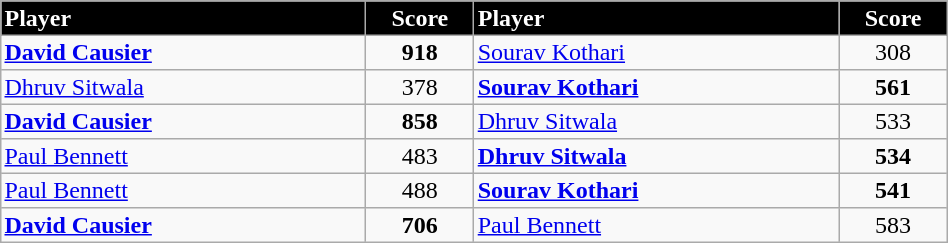<table border="2" cellpadding="2" cellspacing="0" style="margin: 0; background: #f9f9f9; border: 1px #aaa solid; border-collapse: collapse; font-size: 100%;" width=50%>
<tr>
<th bgcolor="000000" style="color:white; text-align:left" width=20%>Player</th>
<th bgcolor="000000" style="color:white; text-align:center" width=5%>Score</th>
<th bgcolor="000000" style="color:white; text-align:left" width=20%>Player</th>
<th bgcolor="000000" style="color:white; text-align:center" width= 5%>Score</th>
</tr>
<tr>
<td style="text-align:left"> <strong><a href='#'>David Causier</a></strong></td>
<td style="text-align:center"><strong>918</strong></td>
<td style="text-align:left"> <a href='#'>Sourav Kothari</a></td>
<td style="text-align:center">308</td>
</tr>
<tr>
<td style="text-align:left"> <a href='#'>Dhruv Sitwala</a></td>
<td style="text-align:center">378</td>
<td style="text-align:left"> <strong><a href='#'>Sourav Kothari</a></strong></td>
<td style="text-align:center"><strong>561</strong></td>
</tr>
<tr>
<td style="text-align:left"> <strong><a href='#'>David Causier</a></strong></td>
<td style="text-align:center"><strong>858</strong></td>
<td style="text-align:left"> <a href='#'>Dhruv Sitwala</a></td>
<td style="text-align:center">533</td>
</tr>
<tr>
<td style="text-align:left"> <a href='#'>Paul Bennett</a></td>
<td style="text-align:center">483</td>
<td style="text-align:left"> <strong><a href='#'>Dhruv Sitwala</a></strong></td>
<td style="text-align:center"><strong>534</strong></td>
</tr>
<tr>
<td style="text-align:left"> <a href='#'>Paul Bennett</a></td>
<td style="text-align:center">488</td>
<td style="text-align:left"> <strong><a href='#'>Sourav Kothari</a></strong></td>
<td style="text-align:center"><strong>541</strong></td>
</tr>
<tr>
<td style="text-align:left"> <strong><a href='#'>David Causier</a></strong></td>
<td style="text-align:center"><strong>706</strong></td>
<td style="text-align:left"> <a href='#'>Paul Bennett</a></td>
<td style="text-align:center">583</td>
</tr>
</table>
